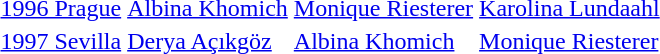<table>
<tr>
<td><a href='#'>1996 Prague</a></td>
<td> <a href='#'>Albina Khomich</a></td>
<td> <a href='#'>Monique Riesterer</a></td>
<td> <a href='#'>Karolina Lundaahl</a></td>
</tr>
<tr>
<td><a href='#'>1997 Sevilla</a></td>
<td> <a href='#'>Derya Açıkgöz</a></td>
<td> <a href='#'>Albina Khomich</a></td>
<td> <a href='#'>Monique Riesterer</a></td>
</tr>
</table>
